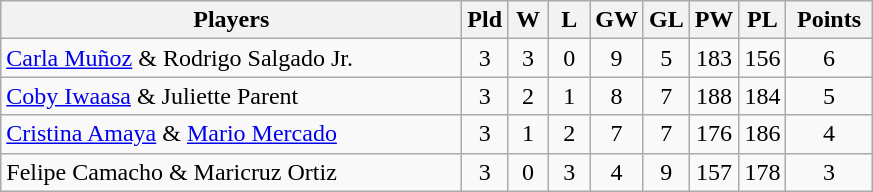<table class=wikitable style="text-align:center">
<tr>
<th width=300>Players</th>
<th width=20>Pld</th>
<th width=20>W</th>
<th width=20>L</th>
<th width=20>GW</th>
<th width=20>GL</th>
<th width=20>PW</th>
<th width=20>PL</th>
<th width=50>Points</th>
</tr>
<tr>
<td align=left> <a href='#'>Carla Muñoz</a> & Rodrigo Salgado Jr.</td>
<td>3</td>
<td>3</td>
<td>0</td>
<td>9</td>
<td>5</td>
<td>183</td>
<td>156</td>
<td>6</td>
</tr>
<tr>
<td align=left> <a href='#'>Coby Iwaasa</a> & Juliette Parent</td>
<td>3</td>
<td>2</td>
<td>1</td>
<td>8</td>
<td>7</td>
<td>188</td>
<td>184</td>
<td>5</td>
</tr>
<tr>
<td align=left> <a href='#'>Cristina Amaya</a> & <a href='#'>Mario Mercado</a></td>
<td>3</td>
<td>1</td>
<td>2</td>
<td>7</td>
<td>7</td>
<td>176</td>
<td>186</td>
<td>4</td>
</tr>
<tr>
<td align="left"> Felipe Camacho & Maricruz Ortiz</td>
<td>3</td>
<td>0</td>
<td>3</td>
<td>4</td>
<td>9</td>
<td>157</td>
<td>178</td>
<td>3</td>
</tr>
</table>
